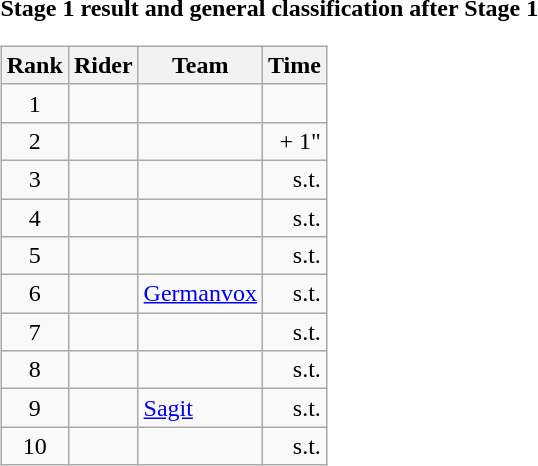<table>
<tr>
<td><strong>Stage 1 result and general classification after Stage 1</strong><br><table class="wikitable">
<tr>
<th scope="col">Rank</th>
<th scope="col">Rider</th>
<th scope="col">Team</th>
<th scope="col">Time</th>
</tr>
<tr>
<td style="text-align:center;">1</td>
<td></td>
<td></td>
<td style="text-align:right;"></td>
</tr>
<tr>
<td style="text-align:center;">2</td>
<td></td>
<td></td>
<td style="text-align:right;">+ 1"</td>
</tr>
<tr>
<td style="text-align:center;">3</td>
<td></td>
<td></td>
<td style="text-align:right;">s.t.</td>
</tr>
<tr>
<td style="text-align:center;">4</td>
<td></td>
<td></td>
<td style="text-align:right;">s.t.</td>
</tr>
<tr>
<td style="text-align:center;">5</td>
<td></td>
<td></td>
<td style="text-align:right;">s.t.</td>
</tr>
<tr>
<td style="text-align:center;">6</td>
<td></td>
<td><a href='#'>Germanvox</a></td>
<td style="text-align:right;">s.t.</td>
</tr>
<tr>
<td style="text-align:center;">7</td>
<td></td>
<td></td>
<td style="text-align:right;">s.t.</td>
</tr>
<tr>
<td style="text-align:center;">8</td>
<td></td>
<td></td>
<td style="text-align:right;">s.t.</td>
</tr>
<tr>
<td style="text-align:center;">9</td>
<td></td>
<td><a href='#'>Sagit</a></td>
<td style="text-align:right;">s.t.</td>
</tr>
<tr>
<td style="text-align:center;">10</td>
<td></td>
<td></td>
<td style="text-align:right;">s.t.</td>
</tr>
</table>
</td>
</tr>
</table>
